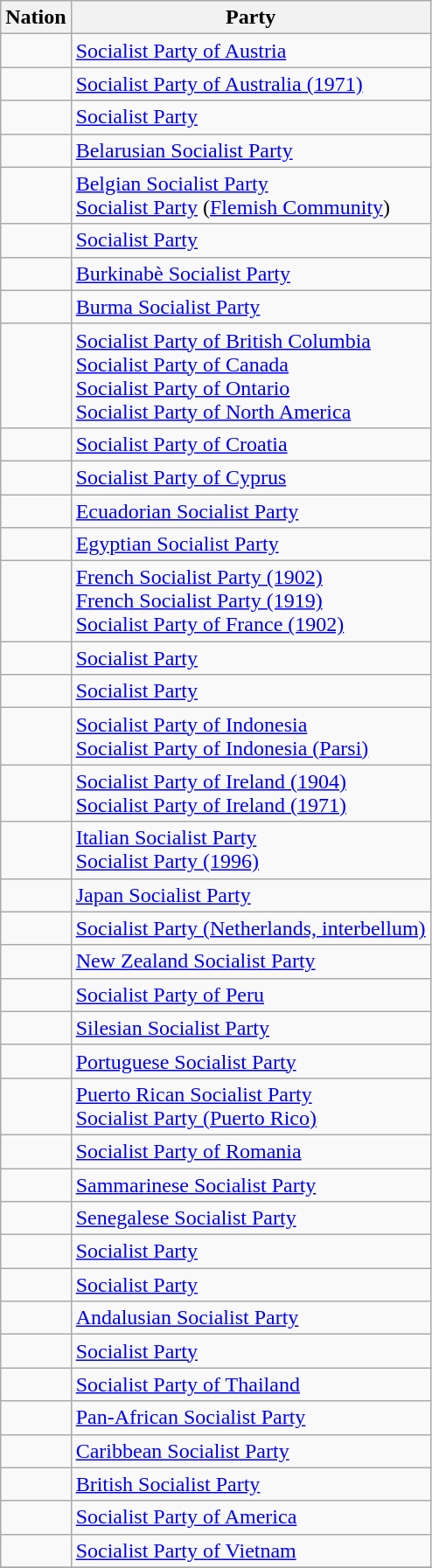<table class="wikitable">
<tr>
<th>Nation</th>
<th>Party</th>
</tr>
<tr>
<td></td>
<td><a href='#'>Socialist Party of Austria</a></td>
</tr>
<tr>
<td></td>
<td><a href='#'>Socialist Party of Australia (1971)</a></td>
</tr>
<tr>
<td></td>
<td><a href='#'>Socialist Party</a></td>
</tr>
<tr>
<td></td>
<td><a href='#'>Belarusian Socialist Party</a></td>
</tr>
<tr>
<td></td>
<td><a href='#'>Belgian Socialist Party</a><br><a href='#'>Socialist Party</a> (<a href='#'>Flemish Community</a>)</td>
</tr>
<tr>
<td></td>
<td><a href='#'>Socialist Party</a></td>
</tr>
<tr>
<td></td>
<td><a href='#'>Burkinabè Socialist Party</a></td>
</tr>
<tr>
<td></td>
<td><a href='#'>Burma Socialist Party</a></td>
</tr>
<tr>
<td></td>
<td><a href='#'>Socialist Party of British Columbia</a><br><a href='#'>Socialist Party of Canada</a><br><a href='#'>Socialist Party of Ontario</a><br><a href='#'>Socialist Party of North America</a></td>
</tr>
<tr>
<td></td>
<td><a href='#'>Socialist Party of Croatia</a></td>
</tr>
<tr>
<td></td>
<td><a href='#'>Socialist Party of Cyprus</a></td>
</tr>
<tr>
<td></td>
<td><a href='#'>Ecuadorian Socialist Party</a></td>
</tr>
<tr>
<td></td>
<td><a href='#'>Egyptian Socialist Party</a></td>
</tr>
<tr>
<td></td>
<td><a href='#'>French Socialist Party (1902)</a><br><a href='#'>French Socialist Party (1919)</a><br><a href='#'>Socialist Party of France (1902)</a></td>
</tr>
<tr>
<td></td>
<td><a href='#'>Socialist Party</a></td>
</tr>
<tr>
<td></td>
<td><a href='#'>Socialist Party</a></td>
</tr>
<tr>
<td></td>
<td><a href='#'>Socialist Party of Indonesia</a><br><a href='#'>Socialist Party of Indonesia (Parsi)</a></td>
</tr>
<tr>
<td></td>
<td><a href='#'>Socialist Party of Ireland (1904)</a><br><a href='#'>Socialist Party of Ireland (1971)</a></td>
</tr>
<tr>
<td></td>
<td><a href='#'>Italian Socialist Party</a><br><a href='#'>Socialist Party (1996)</a></td>
</tr>
<tr>
<td></td>
<td><a href='#'>Japan Socialist Party</a></td>
</tr>
<tr>
<td></td>
<td><a href='#'>Socialist Party (Netherlands, interbellum)</a></td>
</tr>
<tr>
<td></td>
<td><a href='#'>New Zealand Socialist Party</a></td>
</tr>
<tr>
<td></td>
<td><a href='#'>Socialist Party of Peru</a></td>
</tr>
<tr>
<td></td>
<td><a href='#'>Silesian Socialist Party</a></td>
</tr>
<tr>
<td></td>
<td><a href='#'>Portuguese Socialist Party</a></td>
</tr>
<tr>
<td></td>
<td><a href='#'>Puerto Rican Socialist Party</a><br><a href='#'>Socialist Party (Puerto Rico)</a></td>
</tr>
<tr>
<td></td>
<td><a href='#'>Socialist Party of Romania</a></td>
</tr>
<tr>
<td></td>
<td><a href='#'>Sammarinese Socialist Party</a></td>
</tr>
<tr>
<td></td>
<td><a href='#'>Senegalese Socialist Party</a></td>
</tr>
<tr>
<td></td>
<td><a href='#'>Socialist Party</a></td>
</tr>
<tr>
<td></td>
<td><a href='#'>Socialist Party</a></td>
</tr>
<tr>
<td></td>
<td><a href='#'>Andalusian Socialist Party</a></td>
</tr>
<tr>
<td></td>
<td><a href='#'>Socialist Party</a></td>
</tr>
<tr>
<td></td>
<td><a href='#'>Socialist Party of Thailand</a></td>
</tr>
<tr>
<td></td>
<td><a href='#'>Pan-African Socialist Party</a></td>
</tr>
<tr>
<td></td>
<td><a href='#'>Caribbean Socialist Party</a></td>
</tr>
<tr>
<td></td>
<td><a href='#'>British Socialist Party</a></td>
</tr>
<tr>
<td></td>
<td><a href='#'>Socialist Party of America</a></td>
</tr>
<tr>
<td></td>
<td><a href='#'>Socialist Party of Vietnam</a></td>
</tr>
<tr>
</tr>
</table>
